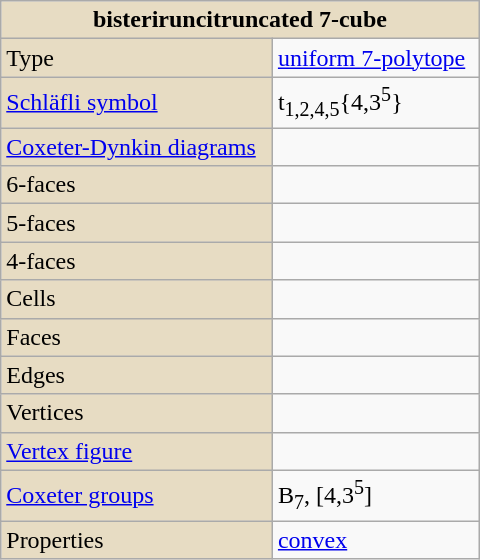<table class="wikitable" align="right" style="margin-left:10px" width="320">
<tr>
<th style="background:#e7dcc3;" colspan="2">bisteriruncitruncated 7-cube</th>
</tr>
<tr>
<td style="background:#e7dcc3;">Type</td>
<td><a href='#'>uniform 7-polytope</a></td>
</tr>
<tr>
<td style="background:#e7dcc3;"><a href='#'>Schläfli symbol</a></td>
<td>t<sub>1,2,4,5</sub>{4,3<sup>5</sup>}</td>
</tr>
<tr>
<td style="background:#e7dcc3;"><a href='#'>Coxeter-Dynkin diagrams</a></td>
<td></td>
</tr>
<tr>
<td style="background:#e7dcc3;">6-faces</td>
<td></td>
</tr>
<tr>
<td style="background:#e7dcc3;">5-faces</td>
<td></td>
</tr>
<tr>
<td style="background:#e7dcc3;">4-faces</td>
<td></td>
</tr>
<tr>
<td style="background:#e7dcc3;">Cells</td>
<td></td>
</tr>
<tr>
<td style="background:#e7dcc3;">Faces</td>
<td></td>
</tr>
<tr>
<td style="background:#e7dcc3;">Edges</td>
<td></td>
</tr>
<tr>
<td style="background:#e7dcc3;">Vertices</td>
<td></td>
</tr>
<tr>
<td style="background:#e7dcc3;"><a href='#'>Vertex figure</a></td>
<td></td>
</tr>
<tr>
<td style="background:#e7dcc3;"><a href='#'>Coxeter groups</a></td>
<td>B<sub>7</sub>, [4,3<sup>5</sup>]</td>
</tr>
<tr>
<td style="background:#e7dcc3;">Properties</td>
<td><a href='#'>convex</a></td>
</tr>
</table>
